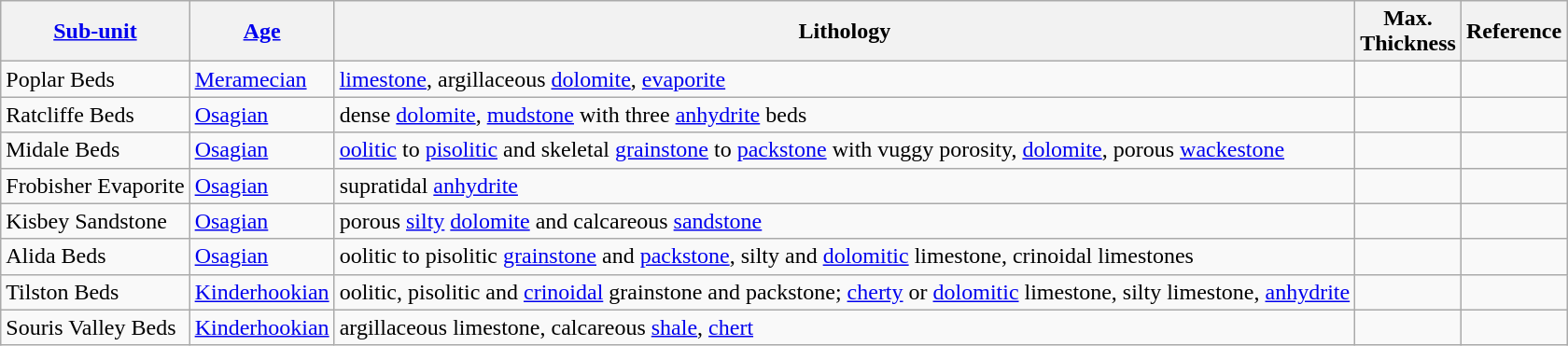<table class="wikitable">
<tr>
<th><a href='#'>Sub-unit</a></th>
<th><a href='#'>Age</a></th>
<th>Lithology</th>
<th>Max.<br>Thickness</th>
<th>Reference</th>
</tr>
<tr>
<td>Poplar Beds</td>
<td><a href='#'>Meramecian</a></td>
<td><a href='#'>limestone</a>, argillaceous <a href='#'>dolomite</a>, <a href='#'>evaporite</a></td>
<td></td>
<td></td>
</tr>
<tr>
<td>Ratcliffe Beds</td>
<td><a href='#'>Osagian</a></td>
<td>dense <a href='#'>dolomite</a>, <a href='#'>mudstone</a> with three <a href='#'>anhydrite</a> beds</td>
<td></td>
<td></td>
</tr>
<tr>
<td>Midale Beds</td>
<td><a href='#'>Osagian</a></td>
<td><a href='#'>oolitic</a> to <a href='#'>pisolitic</a> and skeletal <a href='#'>grainstone</a> to <a href='#'>packstone</a> with vuggy porosity, <a href='#'>dolomite</a>, porous <a href='#'>wackestone</a></td>
<td></td>
<td></td>
</tr>
<tr>
<td>Frobisher Evaporite</td>
<td><a href='#'>Osagian</a></td>
<td>supratidal <a href='#'>anhydrite</a></td>
<td></td>
<td></td>
</tr>
<tr>
<td>Kisbey Sandstone</td>
<td><a href='#'>Osagian</a></td>
<td>porous <a href='#'>silty</a> <a href='#'>dolomite</a> and calcareous <a href='#'>sandstone</a></td>
<td></td>
<td></td>
</tr>
<tr>
<td>Alida Beds</td>
<td><a href='#'>Osagian</a></td>
<td>oolitic to pisolitic <a href='#'>grainstone</a> and <a href='#'>packstone</a>, silty and <a href='#'>dolomitic</a> limestone, crinoidal limestones</td>
<td></td>
<td></td>
</tr>
<tr>
<td>Tilston Beds</td>
<td><a href='#'>Kinderhookian</a></td>
<td>oolitic, pisolitic and <a href='#'>crinoidal</a> grainstone and packstone; <a href='#'>cherty</a> or <a href='#'>dolomitic</a> limestone, silty limestone, <a href='#'>anhydrite</a></td>
<td></td>
<td></td>
</tr>
<tr>
<td>Souris Valley Beds</td>
<td><a href='#'>Kinderhookian</a></td>
<td>argillaceous limestone, calcareous <a href='#'>shale</a>, <a href='#'>chert</a></td>
<td></td>
<td></td>
</tr>
</table>
